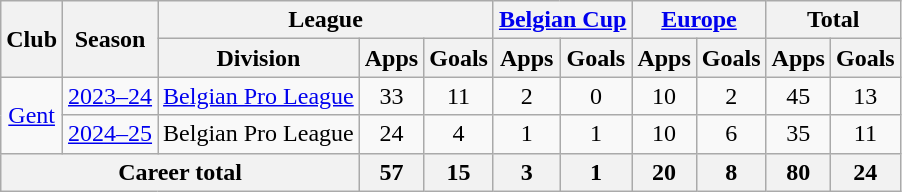<table class="wikitable" style="text-align: center">
<tr>
<th rowspan="2">Club</th>
<th rowspan="2">Season</th>
<th colspan="3">League</th>
<th colspan="2"><a href='#'>Belgian Cup</a></th>
<th colspan="2"><a href='#'>Europe</a></th>
<th colspan="2">Total</th>
</tr>
<tr>
<th>Division</th>
<th>Apps</th>
<th>Goals</th>
<th>Apps</th>
<th>Goals</th>
<th>Apps</th>
<th>Goals</th>
<th>Apps</th>
<th>Goals</th>
</tr>
<tr>
<td rowspan="2"><a href='#'>Gent</a></td>
<td><a href='#'>2023–24</a></td>
<td><a href='#'>Belgian Pro League</a></td>
<td>33</td>
<td>11</td>
<td>2</td>
<td>0</td>
<td>10</td>
<td>2</td>
<td>45</td>
<td>13</td>
</tr>
<tr>
<td><a href='#'>2024–25</a></td>
<td>Belgian Pro League</td>
<td>24</td>
<td>4</td>
<td>1</td>
<td>1</td>
<td>10</td>
<td>6</td>
<td>35</td>
<td>11</td>
</tr>
<tr>
<th colspan="3">Career total</th>
<th>57</th>
<th>15</th>
<th>3</th>
<th>1</th>
<th>20</th>
<th>8</th>
<th>80</th>
<th>24</th>
</tr>
</table>
